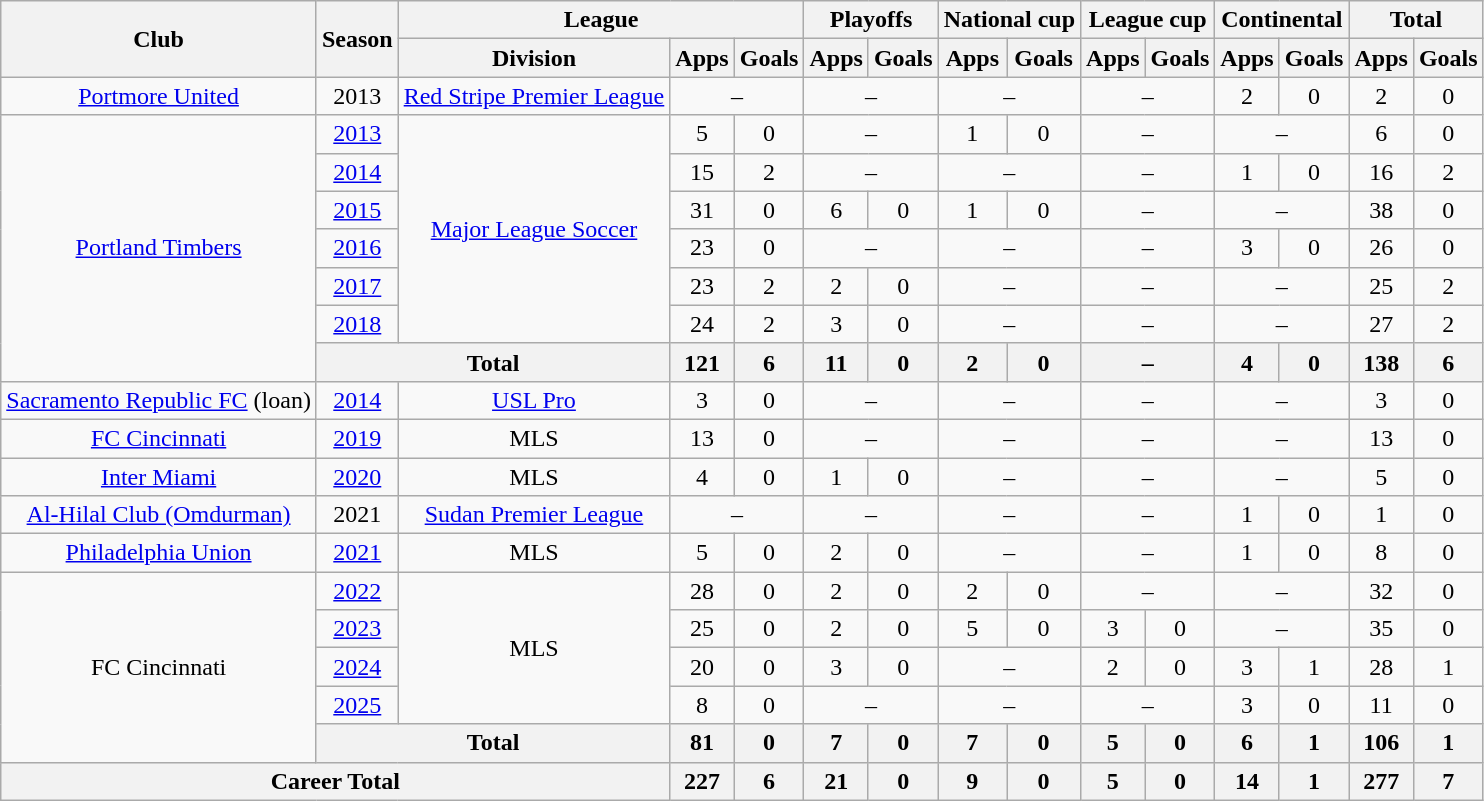<table class="wikitable" style="text-align: center;">
<tr>
<th rowspan="2">Club</th>
<th rowspan="2">Season</th>
<th colspan="3">League</th>
<th colspan="2">Playoffs</th>
<th colspan="2">National cup</th>
<th colspan="2">League cup</th>
<th colspan="2">Continental</th>
<th colspan="2">Total</th>
</tr>
<tr>
<th>Division</th>
<th>Apps</th>
<th>Goals</th>
<th>Apps</th>
<th>Goals</th>
<th>Apps</th>
<th>Goals</th>
<th>Apps</th>
<th>Goals</th>
<th>Apps</th>
<th>Goals</th>
<th>Apps</th>
<th>Goals</th>
</tr>
<tr>
<td><a href='#'>Portmore United</a></td>
<td>2013</td>
<td><a href='#'>Red Stripe Premier League</a></td>
<td colspan="2">–</td>
<td colspan="2">–</td>
<td colspan="2">–</td>
<td colspan="2">–</td>
<td>2</td>
<td>0</td>
<td>2</td>
<td>0</td>
</tr>
<tr>
<td rowspan="7"><a href='#'>Portland Timbers</a></td>
<td><a href='#'>2013</a></td>
<td rowspan="6"><a href='#'>Major League Soccer</a></td>
<td>5</td>
<td>0</td>
<td colspan="2">–</td>
<td>1</td>
<td>0</td>
<td colspan="2">–</td>
<td colspan="2">–</td>
<td>6</td>
<td>0</td>
</tr>
<tr>
<td><a href='#'>2014</a></td>
<td>15</td>
<td>2</td>
<td colspan="2">–</td>
<td colspan="2">–</td>
<td colspan="2">–</td>
<td>1</td>
<td>0</td>
<td>16</td>
<td>2</td>
</tr>
<tr>
<td><a href='#'>2015</a></td>
<td>31</td>
<td>0</td>
<td>6</td>
<td>0</td>
<td>1</td>
<td>0</td>
<td colspan="2">–</td>
<td colspan="2">–</td>
<td>38</td>
<td>0</td>
</tr>
<tr>
<td><a href='#'>2016</a></td>
<td>23</td>
<td>0</td>
<td colspan="2">–</td>
<td colspan="2">–</td>
<td colspan="2">–</td>
<td>3</td>
<td>0</td>
<td>26</td>
<td>0</td>
</tr>
<tr>
<td><a href='#'>2017</a></td>
<td>23</td>
<td>2</td>
<td>2</td>
<td>0</td>
<td colspan="2">–</td>
<td colspan="2">–</td>
<td colspan="2">–</td>
<td>25</td>
<td>2</td>
</tr>
<tr>
<td><a href='#'>2018</a></td>
<td>24</td>
<td>2</td>
<td>3</td>
<td>0</td>
<td colspan="2">–</td>
<td colspan="2">–</td>
<td colspan="2">–</td>
<td>27</td>
<td>2</td>
</tr>
<tr>
<th colspan="2">Total</th>
<th>121</th>
<th>6</th>
<th>11</th>
<th>0</th>
<th>2</th>
<th>0</th>
<th colspan="2">–</th>
<th>4</th>
<th>0</th>
<th>138</th>
<th>6</th>
</tr>
<tr>
<td><a href='#'>Sacramento Republic FC</a> (loan)</td>
<td><a href='#'>2014</a></td>
<td><a href='#'>USL Pro</a></td>
<td>3</td>
<td>0</td>
<td colspan="2">–</td>
<td colspan="2">–</td>
<td colspan="2">–</td>
<td colspan="2">–</td>
<td>3</td>
<td>0</td>
</tr>
<tr>
<td><a href='#'>FC Cincinnati</a></td>
<td><a href='#'>2019</a></td>
<td>MLS</td>
<td>13</td>
<td>0</td>
<td colspan="2">–</td>
<td colspan="2">–</td>
<td colspan="2">–</td>
<td colspan="2">–</td>
<td>13</td>
<td>0</td>
</tr>
<tr>
<td><a href='#'>Inter Miami</a></td>
<td><a href='#'>2020</a></td>
<td>MLS</td>
<td>4</td>
<td>0</td>
<td>1</td>
<td>0</td>
<td colspan="2">–</td>
<td colspan="2">–</td>
<td colspan="2">–</td>
<td>5</td>
<td>0</td>
</tr>
<tr>
<td><a href='#'>Al-Hilal Club (Omdurman)</a></td>
<td>2021</td>
<td><a href='#'>Sudan Premier League</a></td>
<td colspan="2">–</td>
<td colspan="2">–</td>
<td colspan="2">–</td>
<td colspan="2">–</td>
<td>1</td>
<td>0</td>
<td>1</td>
<td>0</td>
</tr>
<tr>
<td><a href='#'>Philadelphia Union</a></td>
<td><a href='#'>2021</a></td>
<td>MLS</td>
<td>5</td>
<td>0</td>
<td>2</td>
<td>0</td>
<td colspan="2">–</td>
<td colspan="2">–</td>
<td>1</td>
<td>0</td>
<td>8</td>
<td>0</td>
</tr>
<tr>
<td rowspan="5">FC Cincinnati</td>
<td><a href='#'>2022</a></td>
<td rowspan="4">MLS</td>
<td>28</td>
<td>0</td>
<td>2</td>
<td>0</td>
<td>2</td>
<td>0</td>
<td colspan="2">–</td>
<td colspan="2">–</td>
<td>32</td>
<td>0</td>
</tr>
<tr>
<td><a href='#'>2023</a></td>
<td>25</td>
<td>0</td>
<td>2</td>
<td>0</td>
<td>5</td>
<td>0</td>
<td>3</td>
<td>0</td>
<td colspan="2">–</td>
<td>35</td>
<td>0</td>
</tr>
<tr>
<td><a href='#'>2024</a></td>
<td>20</td>
<td>0</td>
<td>3</td>
<td>0</td>
<td colspan="2">–</td>
<td>2</td>
<td>0</td>
<td>3</td>
<td>1</td>
<td>28</td>
<td>1</td>
</tr>
<tr>
<td><a href='#'>2025</a></td>
<td>8</td>
<td>0</td>
<td colspan="2">–</td>
<td colspan="2">–</td>
<td colspan="2">–</td>
<td>3</td>
<td>0</td>
<td>11</td>
<td>0</td>
</tr>
<tr>
<th colspan="2">Total</th>
<th>81</th>
<th>0</th>
<th>7</th>
<th>0</th>
<th>7</th>
<th>0</th>
<th>5</th>
<th>0</th>
<th>6</th>
<th>1</th>
<th>106</th>
<th>1</th>
</tr>
<tr>
<th colspan="3">Career Total</th>
<th>227</th>
<th>6</th>
<th>21</th>
<th>0</th>
<th>9</th>
<th>0</th>
<th>5</th>
<th>0</th>
<th>14</th>
<th>1</th>
<th>277</th>
<th>7</th>
</tr>
</table>
